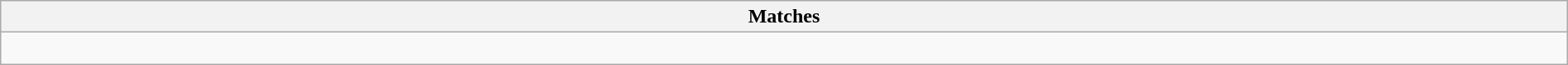<table class="wikitable collapsible collapsed" style="width:100%;">
<tr>
<th>Matches</th>
</tr>
<tr>
<td><br></td>
</tr>
</table>
